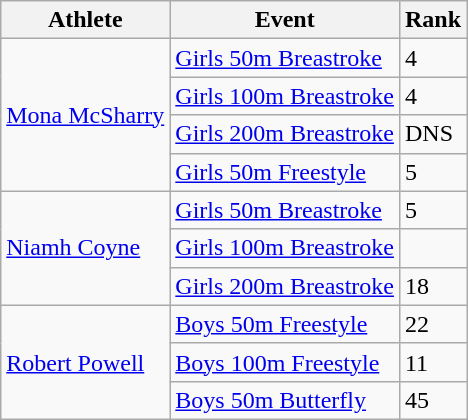<table class="wikitable">
<tr>
<th>Athlete</th>
<th>Event</th>
<th>Rank</th>
</tr>
<tr>
<td rowspan="4"><a href='#'>Mona McSharry</a></td>
<td><a href='#'>Girls 50m Breastroke</a></td>
<td>4</td>
</tr>
<tr>
<td><a href='#'>Girls 100m Breastroke</a></td>
<td>4</td>
</tr>
<tr>
<td><a href='#'>Girls 200m Breastroke</a></td>
<td>DNS</td>
</tr>
<tr>
<td><a href='#'>Girls 50m Freestyle</a></td>
<td>5</td>
</tr>
<tr>
<td rowspan="3"><a href='#'>Niamh Coyne</a></td>
<td><a href='#'>Girls 50m Breastroke</a></td>
<td>5</td>
</tr>
<tr>
<td><a href='#'>Girls 100m Breastroke</a></td>
<td></td>
</tr>
<tr>
<td><a href='#'>Girls 200m Breastroke</a></td>
<td>18</td>
</tr>
<tr>
<td rowspan="3"><a href='#'>Robert Powell</a></td>
<td><a href='#'>Boys 50m Freestyle</a></td>
<td>22</td>
</tr>
<tr>
<td><a href='#'>Boys 100m Freestyle</a></td>
<td>11</td>
</tr>
<tr>
<td><a href='#'>Boys 50m Butterfly</a></td>
<td>45</td>
</tr>
</table>
